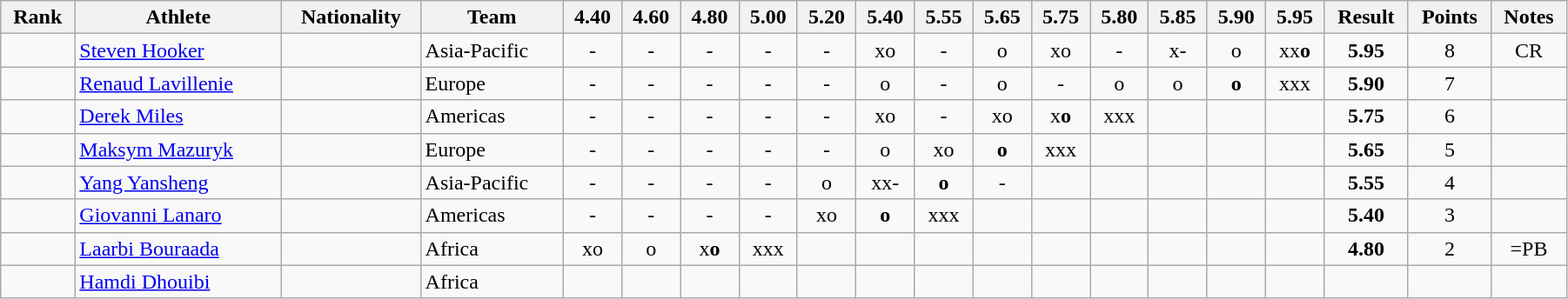<table class="wikitable sortable" style="text-align:center" width="95%">
<tr>
<th>Rank</th>
<th>Athlete</th>
<th>Nationality</th>
<th>Team</th>
<th>4.40</th>
<th>4.60</th>
<th>4.80</th>
<th>5.00</th>
<th>5.20</th>
<th>5.40</th>
<th>5.55</th>
<th>5.65</th>
<th>5.75</th>
<th>5.80</th>
<th>5.85</th>
<th>5.90</th>
<th>5.95</th>
<th>Result</th>
<th>Points</th>
<th>Notes</th>
</tr>
<tr>
<td></td>
<td align="left"><a href='#'>Steven Hooker</a></td>
<td align=left></td>
<td align=left>Asia-Pacific</td>
<td>-</td>
<td>-</td>
<td>-</td>
<td>-</td>
<td>-</td>
<td>xo</td>
<td>-</td>
<td>o</td>
<td>xo</td>
<td>-</td>
<td>x-</td>
<td>o</td>
<td>xx<strong>o</strong></td>
<td><strong>5.95</strong></td>
<td>8</td>
<td>CR</td>
</tr>
<tr>
<td></td>
<td align="left"><a href='#'>Renaud Lavillenie</a></td>
<td align=left></td>
<td align=left>Europe</td>
<td>-</td>
<td>-</td>
<td>-</td>
<td>-</td>
<td>-</td>
<td>o</td>
<td>-</td>
<td>o</td>
<td>-</td>
<td>o</td>
<td>o</td>
<td><strong>o</strong></td>
<td>xxx</td>
<td><strong>5.90</strong></td>
<td>7</td>
<td></td>
</tr>
<tr>
<td></td>
<td align="left"><a href='#'>Derek Miles</a></td>
<td align=left></td>
<td align=left>Americas</td>
<td>-</td>
<td>-</td>
<td>-</td>
<td>-</td>
<td>-</td>
<td>xo</td>
<td>-</td>
<td>xo</td>
<td>x<strong>o</strong></td>
<td>xxx</td>
<td></td>
<td></td>
<td></td>
<td><strong>5.75</strong></td>
<td>6</td>
<td></td>
</tr>
<tr>
<td></td>
<td align="left"><a href='#'>Maksym Mazuryk</a></td>
<td align=left></td>
<td align=left>Europe</td>
<td>-</td>
<td>-</td>
<td>-</td>
<td>-</td>
<td>-</td>
<td>o</td>
<td>xo</td>
<td><strong>o</strong></td>
<td>xxx</td>
<td></td>
<td></td>
<td></td>
<td></td>
<td><strong>5.65</strong></td>
<td>5</td>
<td></td>
</tr>
<tr>
<td></td>
<td align="left"><a href='#'>Yang Yansheng</a></td>
<td align=left></td>
<td align=left>Asia-Pacific</td>
<td>-</td>
<td>-</td>
<td>-</td>
<td>-</td>
<td>o</td>
<td>xx-</td>
<td><strong>o</strong></td>
<td>-</td>
<td></td>
<td></td>
<td></td>
<td></td>
<td></td>
<td><strong>5.55</strong></td>
<td>4</td>
<td></td>
</tr>
<tr>
<td></td>
<td align="left"><a href='#'>Giovanni Lanaro</a></td>
<td align=left></td>
<td align=left>Americas</td>
<td>-</td>
<td>-</td>
<td>-</td>
<td>-</td>
<td>xo</td>
<td><strong>o</strong></td>
<td>xxx</td>
<td></td>
<td></td>
<td></td>
<td></td>
<td></td>
<td></td>
<td><strong>5.40</strong></td>
<td>3</td>
<td></td>
</tr>
<tr>
<td></td>
<td align="left"><a href='#'>Laarbi Bouraada</a></td>
<td align=left></td>
<td align=left>Africa</td>
<td>xo</td>
<td>o</td>
<td>x<strong>o</strong></td>
<td>xxx</td>
<td></td>
<td></td>
<td></td>
<td></td>
<td></td>
<td></td>
<td></td>
<td></td>
<td></td>
<td><strong>4.80</strong></td>
<td>2</td>
<td>=PB</td>
</tr>
<tr>
<td></td>
<td align="left"><a href='#'>Hamdi Dhouibi</a></td>
<td align=left></td>
<td align=left>Africa</td>
<td></td>
<td></td>
<td></td>
<td></td>
<td></td>
<td></td>
<td></td>
<td></td>
<td></td>
<td></td>
<td></td>
<td></td>
<td></td>
<td><strong></strong></td>
<td></td>
<td></td>
</tr>
</table>
